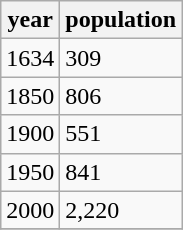<table class="wikitable">
<tr>
<th>year</th>
<th>population</th>
</tr>
<tr>
<td>1634</td>
<td>309</td>
</tr>
<tr>
<td>1850</td>
<td>806</td>
</tr>
<tr>
<td>1900</td>
<td>551</td>
</tr>
<tr>
<td>1950</td>
<td>841</td>
</tr>
<tr>
<td>2000</td>
<td>2,220</td>
</tr>
<tr>
</tr>
</table>
